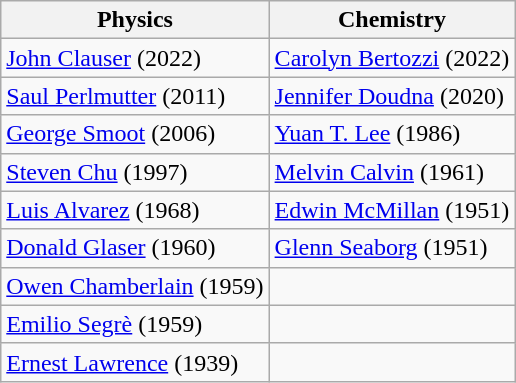<table class="wikitable">
<tr>
<th>Physics</th>
<th>Chemistry</th>
</tr>
<tr>
<td><a href='#'>John Clauser</a> (2022)</td>
<td><a href='#'>Carolyn Bertozzi</a> (2022)</td>
</tr>
<tr>
<td><a href='#'>Saul Perlmutter</a> (2011)</td>
<td><a href='#'>Jennifer Doudna</a> (2020)</td>
</tr>
<tr>
<td><a href='#'>George Smoot</a> (2006)</td>
<td><a href='#'>Yuan T. Lee</a> (1986)</td>
</tr>
<tr>
<td><a href='#'>Steven Chu</a> (1997)</td>
<td><a href='#'>Melvin Calvin</a> (1961)</td>
</tr>
<tr>
<td><a href='#'>Luis Alvarez</a> (1968)</td>
<td><a href='#'>Edwin McMillan</a> (1951)</td>
</tr>
<tr>
<td><a href='#'>Donald Glaser</a> (1960)</td>
<td><a href='#'>Glenn Seaborg</a> (1951)</td>
</tr>
<tr>
<td><a href='#'>Owen Chamberlain</a> (1959)</td>
<td></td>
</tr>
<tr>
<td><a href='#'>Emilio Segrè</a> (1959)</td>
<td></td>
</tr>
<tr>
<td><a href='#'>Ernest Lawrence</a> (1939)</td>
<td></td>
</tr>
</table>
